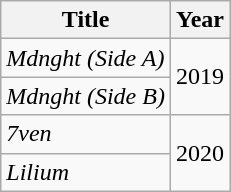<table class="wikitable">
<tr>
<th>Title</th>
<th>Year</th>
</tr>
<tr>
<td><em>Mdnght (Side A)</em></td>
<td rowspan="2">2019</td>
</tr>
<tr>
<td><em>Mdnght (Side B)</em></td>
</tr>
<tr>
<td><em>7ven</em></td>
<td rowspan="2">2020</td>
</tr>
<tr>
<td><em>Lilium</em></td>
</tr>
</table>
